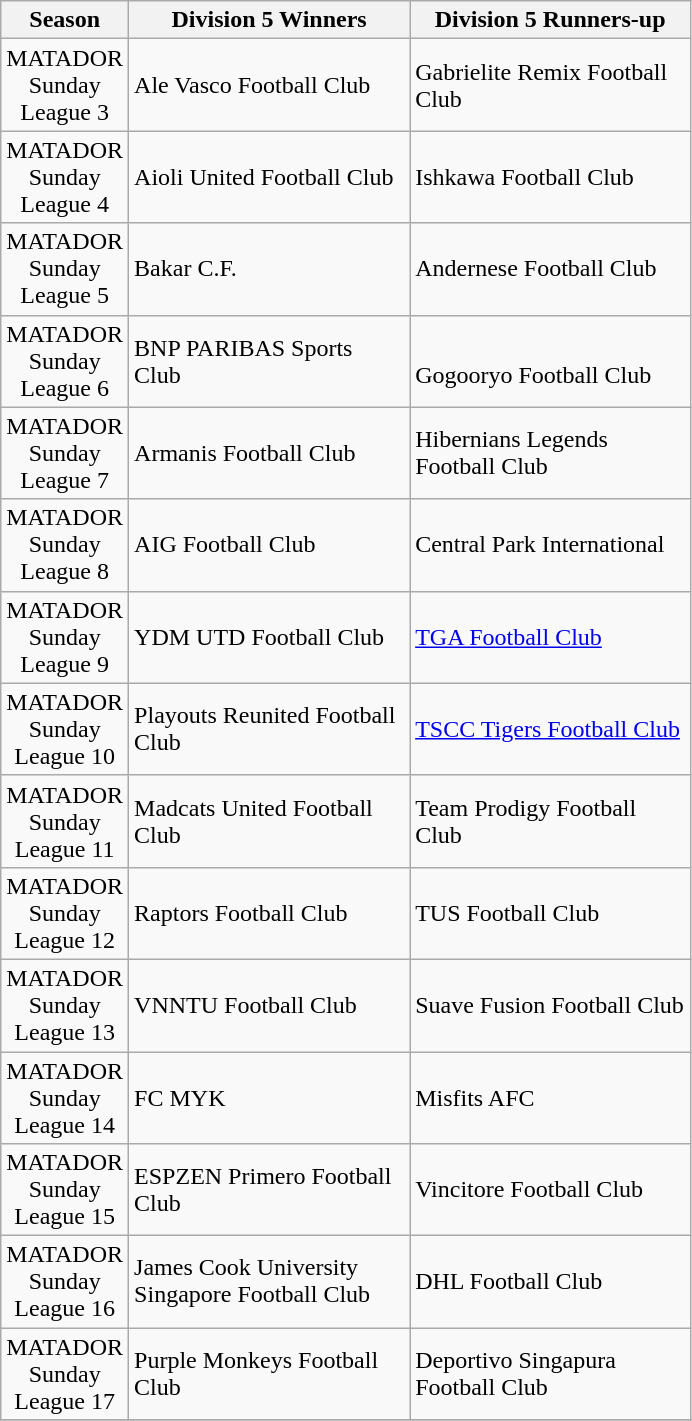<table class="wikitable" style="text-align:center">
<tr>
<th width='25'>Season</th>
<th width='180'>Division 5 Winners</th>
<th width='180'>Division 5 Runners-up</th>
</tr>
<tr>
<td>MATADOR Sunday League 3</td>
<td align='left'>Ale Vasco Football Club</td>
<td align='left'>Gabrielite Remix Football Club</td>
</tr>
<tr>
<td>MATADOR Sunday League 4</td>
<td align='left'>Aioli United Football Club</td>
<td align='left'>Ishkawa Football Club</td>
</tr>
<tr>
<td>MATADOR Sunday League 5</td>
<td align='left'>Bakar C.F.</td>
<td align='left'>Andernese Football Club</td>
</tr>
<tr>
<td>MATADOR Sunday League 6</td>
<td align='left'>BNP PARIBAS Sports Club</td>
<td align='left'><br>Gogooryo Football Club</td>
</tr>
<tr>
<td>MATADOR Sunday League 7</td>
<td align='left'>Armanis Football Club</td>
<td align='left'>Hibernians Legends Football Club</td>
</tr>
<tr>
<td>MATADOR Sunday League 8</td>
<td align='left'>AIG Football Club</td>
<td align='left'>Central Park International</td>
</tr>
<tr>
<td>MATADOR Sunday League 9</td>
<td align='left'>YDM UTD Football Club</td>
<td align='left'><a href='#'>TGA Football Club</a></td>
</tr>
<tr>
<td>MATADOR Sunday League 10</td>
<td align='left'>Playouts Reunited Football Club</td>
<td align='left'><a href='#'>TSCC Tigers Football Club</a></td>
</tr>
<tr>
<td>MATADOR Sunday League 11</td>
<td align='left'>Madcats United Football Club</td>
<td align='left'>Team Prodigy Football Club</td>
</tr>
<tr>
<td>MATADOR Sunday League 12</td>
<td align='left'>Raptors Football Club</td>
<td align='left'>TUS Football Club</td>
</tr>
<tr>
<td>MATADOR Sunday League 13</td>
<td align='left'>VNNTU Football Club</td>
<td align='left'>Suave Fusion Football Club</td>
</tr>
<tr>
<td>MATADOR Sunday League 14</td>
<td align='left'>FC MYK</td>
<td align='left'>Misfits AFC</td>
</tr>
<tr>
<td>MATADOR Sunday League 15</td>
<td align='left'>ESPZEN Primero Football Club</td>
<td align='left'>Vincitore Football Club</td>
</tr>
<tr>
<td>MATADOR Sunday League 16</td>
<td align='left'>James Cook University Singapore Football Club</td>
<td align='left'>DHL Football Club</td>
</tr>
<tr>
<td>MATADOR Sunday League 17</td>
<td align='left'>Purple Monkeys Football Club</td>
<td align='left'>Deportivo Singapura Football Club</td>
</tr>
<tr>
</tr>
</table>
